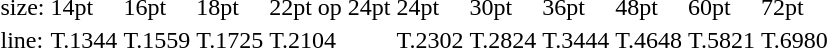<table style="margin-left:40px;">
<tr>
<td>size:</td>
<td>14pt</td>
<td>16pt</td>
<td>18pt</td>
<td>22pt op 24pt</td>
<td>24pt</td>
<td>30pt</td>
<td>36pt</td>
<td>48pt</td>
<td>60pt</td>
<td>72pt</td>
</tr>
<tr>
<td>line:</td>
<td>T.1344</td>
<td>T.1559</td>
<td>T.1725</td>
<td>T.2104</td>
<td>T.2302</td>
<td>T.2824</td>
<td>T.3444</td>
<td>T.4648</td>
<td>T.5821</td>
<td>T.6980</td>
</tr>
</table>
